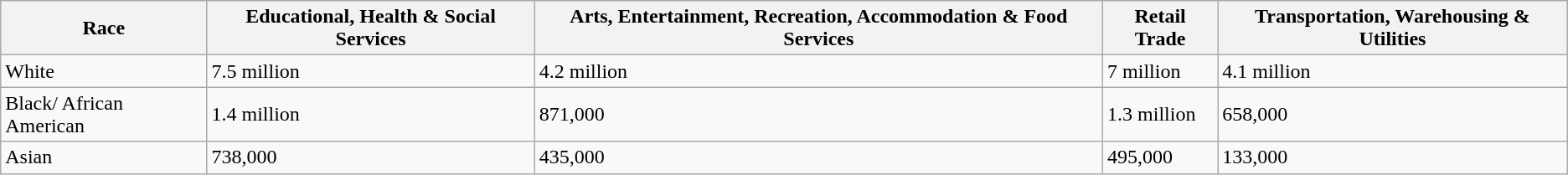<table class="wikitable">
<tr>
<th>Race</th>
<th>Educational, Health & Social Services</th>
<th>Arts, Entertainment, Recreation, Accommodation & Food Services</th>
<th>Retail Trade</th>
<th>Transportation, Warehousing & Utilities</th>
</tr>
<tr>
<td>White</td>
<td>7.5 million</td>
<td>4.2 million</td>
<td>7 million</td>
<td>4.1 million</td>
</tr>
<tr>
<td>Black/ African American</td>
<td>1.4 million</td>
<td>871,000</td>
<td>1.3 million</td>
<td>658,000</td>
</tr>
<tr>
<td>Asian</td>
<td>738,000</td>
<td>435,000</td>
<td>495,000</td>
<td>133,000</td>
</tr>
</table>
